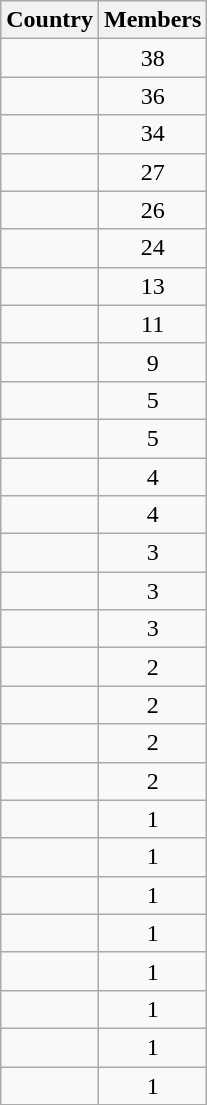<table class="wikitable sortable">
<tr>
<th>Country</th>
<th>Members</th>
</tr>
<tr align=center>
<td align=left></td>
<td>38</td>
</tr>
<tr align=center>
<td align=left></td>
<td>36</td>
</tr>
<tr align=center>
<td align=left></td>
<td>34</td>
</tr>
<tr align=center>
<td align=left></td>
<td>27</td>
</tr>
<tr align=center>
<td align=left></td>
<td>26</td>
</tr>
<tr align=center>
<td align=left></td>
<td>24</td>
</tr>
<tr align=center>
<td align=left></td>
<td>13</td>
</tr>
<tr align=center>
<td align=left></td>
<td>11</td>
</tr>
<tr align=center>
<td align=left></td>
<td>9</td>
</tr>
<tr align=center>
<td align=left></td>
<td>5</td>
</tr>
<tr align=center>
<td align=left></td>
<td>5</td>
</tr>
<tr align=center>
<td align=left></td>
<td>4</td>
</tr>
<tr align=center>
<td align=left></td>
<td>4</td>
</tr>
<tr align=center>
<td align=left></td>
<td>3</td>
</tr>
<tr align=center>
<td align=left></td>
<td>3</td>
</tr>
<tr align=center>
<td align=left></td>
<td>3</td>
</tr>
<tr align=center>
<td align=left></td>
<td>2</td>
</tr>
<tr align=center>
<td align=left></td>
<td>2</td>
</tr>
<tr align=center>
<td align=left></td>
<td>2</td>
</tr>
<tr align=center>
<td align=left></td>
<td>2</td>
</tr>
<tr align=center>
<td align=left></td>
<td>1</td>
</tr>
<tr align=center>
<td align=left></td>
<td>1</td>
</tr>
<tr align=center>
<td align=left></td>
<td>1</td>
</tr>
<tr align=center>
<td align=left></td>
<td>1</td>
</tr>
<tr align=center>
<td align=left></td>
<td>1</td>
</tr>
<tr align=center>
<td align=left></td>
<td>1</td>
</tr>
<tr align=center>
<td align=left></td>
<td>1</td>
</tr>
<tr align=center>
<td align=left></td>
<td>1</td>
</tr>
</table>
